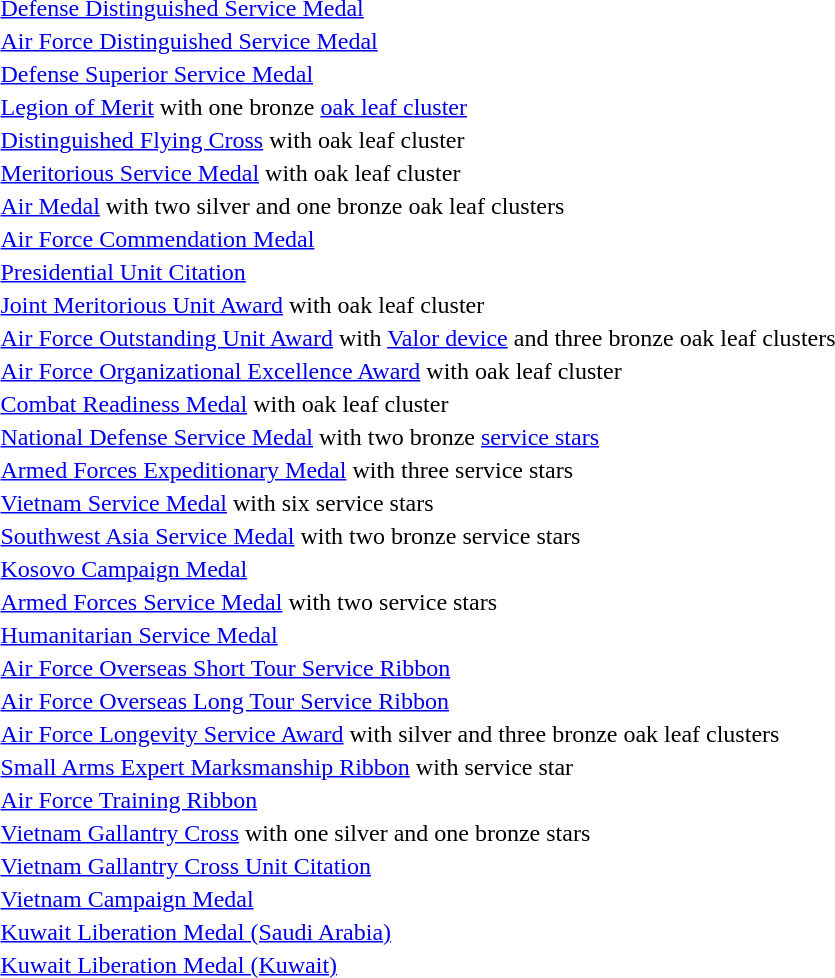<table>
<tr>
<td></td>
<td><a href='#'>Defense Distinguished Service Medal</a></td>
</tr>
<tr>
<td></td>
<td><a href='#'>Air Force Distinguished Service Medal</a></td>
</tr>
<tr>
<td></td>
<td><a href='#'>Defense Superior Service Medal</a></td>
</tr>
<tr>
<td></td>
<td><a href='#'>Legion of Merit</a> with one bronze <a href='#'>oak leaf cluster</a></td>
</tr>
<tr>
<td></td>
<td><a href='#'>Distinguished Flying Cross</a> with oak leaf cluster</td>
</tr>
<tr>
<td></td>
<td><a href='#'>Meritorious Service Medal</a> with oak leaf cluster</td>
</tr>
<tr>
<td><span></span><span></span><span></span></td>
<td><a href='#'>Air Medal</a> with two silver and one bronze oak leaf clusters</td>
</tr>
<tr>
<td></td>
<td><a href='#'>Air Force Commendation Medal</a></td>
</tr>
<tr>
<td></td>
<td><a href='#'>Presidential Unit Citation</a></td>
</tr>
<tr>
<td></td>
<td><a href='#'>Joint Meritorious Unit Award</a> with oak leaf cluster</td>
</tr>
<tr>
<td><span></span><span></span><span></span><span></span></td>
<td><a href='#'>Air Force Outstanding Unit Award</a> with <a href='#'>Valor device</a> and three bronze oak leaf clusters</td>
</tr>
<tr>
<td></td>
<td><a href='#'>Air Force Organizational Excellence Award</a> with oak leaf cluster</td>
</tr>
<tr>
<td></td>
<td><a href='#'>Combat Readiness Medal</a> with oak leaf cluster</td>
</tr>
<tr>
<td></td>
<td><a href='#'>National Defense Service Medal</a> with two bronze <a href='#'>service stars</a></td>
</tr>
<tr>
<td></td>
<td><a href='#'>Armed Forces Expeditionary Medal</a> with three service stars</td>
</tr>
<tr>
<td></td>
<td><a href='#'>Vietnam Service Medal</a> with six service stars</td>
</tr>
<tr>
<td></td>
<td><a href='#'>Southwest Asia Service Medal</a> with two bronze service stars</td>
</tr>
<tr>
<td></td>
<td><a href='#'>Kosovo Campaign Medal</a></td>
</tr>
<tr>
<td></td>
<td><a href='#'>Armed Forces Service Medal</a> with two service stars</td>
</tr>
<tr>
<td></td>
<td><a href='#'>Humanitarian Service Medal</a></td>
</tr>
<tr>
<td></td>
<td><a href='#'>Air Force Overseas Short Tour Service Ribbon</a></td>
</tr>
<tr>
<td></td>
<td><a href='#'>Air Force Overseas Long Tour Service Ribbon</a></td>
</tr>
<tr>
<td></td>
<td><a href='#'>Air Force Longevity Service Award</a> with silver and three bronze oak leaf clusters</td>
</tr>
<tr>
<td></td>
<td><a href='#'>Small Arms Expert Marksmanship Ribbon</a> with service star</td>
</tr>
<tr>
<td></td>
<td><a href='#'>Air Force Training Ribbon</a></td>
</tr>
<tr>
<td><span></span><span></span></td>
<td><a href='#'>Vietnam Gallantry Cross</a> with one silver and one bronze stars</td>
</tr>
<tr>
<td></td>
<td><a href='#'>Vietnam Gallantry Cross Unit Citation</a></td>
</tr>
<tr>
<td></td>
<td><a href='#'>Vietnam Campaign Medal</a></td>
</tr>
<tr>
<td></td>
<td><a href='#'>Kuwait Liberation Medal (Saudi Arabia)</a></td>
</tr>
<tr>
<td></td>
<td><a href='#'>Kuwait Liberation Medal (Kuwait)</a></td>
</tr>
</table>
